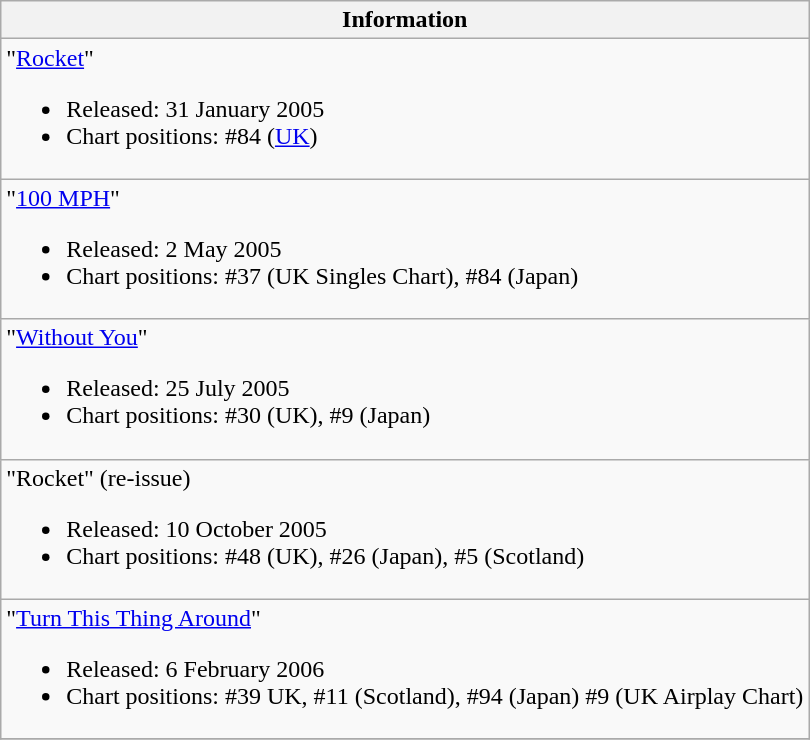<table class="wikitable">
<tr>
<th align="left">Information</th>
</tr>
<tr>
<td align="left">"<a href='#'>Rocket</a>"<br><ul><li>Released: 31 January 2005</li><li>Chart positions: #84 (<a href='#'>UK</a>)</li></ul></td>
</tr>
<tr>
<td align="left">"<a href='#'>100 MPH</a>"<br><ul><li>Released: 2 May 2005</li><li>Chart positions: #37 (UK Singles Chart), #84 (Japan)</li></ul></td>
</tr>
<tr>
<td align="left">"<a href='#'>Without You</a>"<br><ul><li>Released: 25 July 2005</li><li>Chart positions: #30 (UK), #9 (Japan)</li></ul></td>
</tr>
<tr>
<td align="left">"Rocket" (re-issue)<br><ul><li>Released: 10 October 2005</li><li>Chart positions: #48 (UK), #26 (Japan), #5 (Scotland)</li></ul></td>
</tr>
<tr>
<td align="left">"<a href='#'>Turn This Thing Around</a>"<br><ul><li>Released: 6 February 2006</li><li>Chart positions: #39 UK, #11 (Scotland), #94 (Japan) #9 (UK Airplay Chart)</li></ul></td>
</tr>
<tr>
</tr>
</table>
